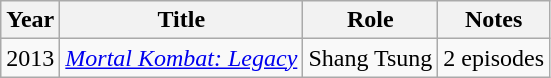<table class="wikitable sortable">
<tr>
<th>Year</th>
<th>Title</th>
<th>Role</th>
<th>Notes</th>
</tr>
<tr>
<td>2013</td>
<td><em><a href='#'>Mortal Kombat: Legacy</a></em></td>
<td>Shang Tsung</td>
<td>2 episodes</td>
</tr>
</table>
